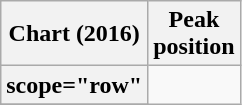<table class="wikitable sortable plainrowheaders" style="text-align:center">
<tr>
<th scope="col">Chart (2016)</th>
<th scope="col">Peak<br>position</th>
</tr>
<tr>
<th>scope="row"</th>
</tr>
<tr>
</tr>
</table>
